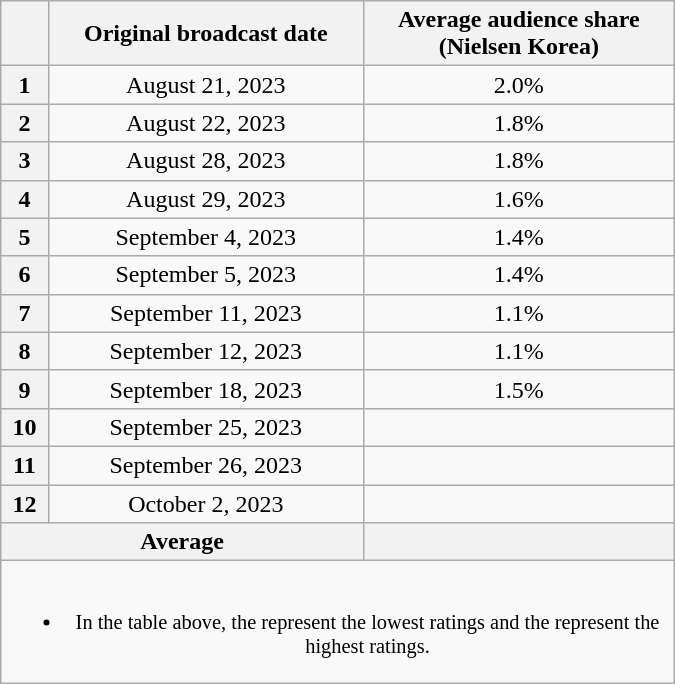<table class="wikitable" style="width:450px; text-align:center">
<tr>
<th scope="col"></th>
<th scope="col">Original broadcast date</th>
<th scope="col">Average audience share<br>(Nielsen Korea)</th>
</tr>
<tr>
<th scope"row">1</th>
<td>August 21, 2023</td>
<td>2.0% </td>
</tr>
<tr>
<th scope"row">2</th>
<td>August 22, 2023</td>
<td>1.8% </td>
</tr>
<tr>
<th scope"row">3</th>
<td>August 28, 2023</td>
<td>1.8% </td>
</tr>
<tr>
<th scope"row">4</th>
<td>August 29, 2023</td>
<td>1.6% </td>
</tr>
<tr>
<th scope"row">5</th>
<td>September 4, 2023</td>
<td>1.4% </td>
</tr>
<tr>
<th scope"row">6</th>
<td>September 5, 2023</td>
<td>1.4% </td>
</tr>
<tr>
<th scope"row">7</th>
<td>September 11, 2023</td>
<td>1.1% </td>
</tr>
<tr>
<th scope"row">8</th>
<td>September 12, 2023</td>
<td>1.1% </td>
</tr>
<tr>
<th scope"row">9</th>
<td>September 18, 2023</td>
<td>1.5% </td>
</tr>
<tr>
<th scope"row">10</th>
<td>September 25, 2023</td>
<td><strong></strong> </td>
</tr>
<tr>
<th scope"row">11</th>
<td>September 26, 2023</td>
<td><strong></strong> </td>
</tr>
<tr>
<th scope"row">12</th>
<td>October 2, 2023</td>
<td><strong></strong> </td>
</tr>
<tr>
<th scope="col" colspan="2">Average</th>
<th scope="col"></th>
</tr>
<tr>
<td colspan="4" style="font-size:85%"><br><ul><li>In the table above, the <strong></strong> represent the lowest ratings and the <strong></strong> represent the highest ratings.</li></ul></td>
</tr>
</table>
